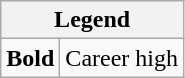<table class="wikitable">
<tr>
<th colspan="2">Legend</th>
</tr>
<tr>
<td><strong>Bold</strong></td>
<td>Career high</td>
</tr>
</table>
